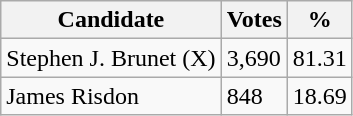<table class="wikitable">
<tr>
<th>Candidate</th>
<th>Votes</th>
<th>%</th>
</tr>
<tr>
<td>Stephen J. Brunet (X)</td>
<td>3,690</td>
<td>81.31</td>
</tr>
<tr>
<td>James Risdon</td>
<td>848</td>
<td>18.69</td>
</tr>
</table>
